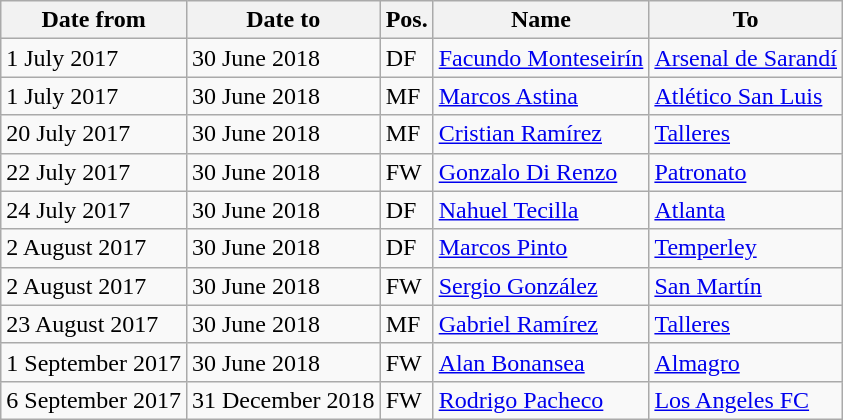<table class="wikitable">
<tr>
<th>Date from</th>
<th>Date to</th>
<th>Pos.</th>
<th>Name</th>
<th>To</th>
</tr>
<tr>
<td>1 July 2017</td>
<td>30 June 2018</td>
<td>DF</td>
<td> <a href='#'>Facundo Monteseirín</a></td>
<td> <a href='#'>Arsenal de Sarandí</a></td>
</tr>
<tr>
<td>1 July 2017</td>
<td>30 June 2018</td>
<td>MF</td>
<td> <a href='#'>Marcos Astina</a></td>
<td> <a href='#'>Atlético San Luis</a></td>
</tr>
<tr>
<td>20 July 2017</td>
<td>30 June 2018</td>
<td>MF</td>
<td> <a href='#'>Cristian Ramírez</a></td>
<td> <a href='#'>Talleres</a></td>
</tr>
<tr>
<td>22 July 2017</td>
<td>30 June 2018</td>
<td>FW</td>
<td> <a href='#'>Gonzalo Di Renzo</a></td>
<td> <a href='#'>Patronato</a></td>
</tr>
<tr>
<td>24 July 2017</td>
<td>30 June 2018</td>
<td>DF</td>
<td> <a href='#'>Nahuel Tecilla</a></td>
<td> <a href='#'>Atlanta</a></td>
</tr>
<tr>
<td>2 August 2017</td>
<td>30 June 2018</td>
<td>DF</td>
<td> <a href='#'>Marcos Pinto</a></td>
<td> <a href='#'>Temperley</a></td>
</tr>
<tr>
<td>2 August 2017</td>
<td>30 June 2018</td>
<td>FW</td>
<td> <a href='#'>Sergio González</a></td>
<td> <a href='#'>San Martín</a></td>
</tr>
<tr>
<td>23 August 2017</td>
<td>30 June 2018</td>
<td>MF</td>
<td> <a href='#'>Gabriel Ramírez</a></td>
<td> <a href='#'>Talleres</a></td>
</tr>
<tr>
<td>1 September 2017</td>
<td>30 June 2018</td>
<td>FW</td>
<td> <a href='#'>Alan Bonansea</a></td>
<td> <a href='#'>Almagro</a></td>
</tr>
<tr>
<td>6 September 2017</td>
<td>31 December 2018</td>
<td>FW</td>
<td> <a href='#'>Rodrigo Pacheco</a></td>
<td> <a href='#'>Los Angeles FC</a></td>
</tr>
</table>
